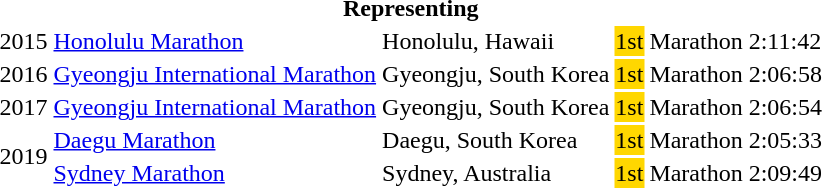<table>
<tr>
<th colspan="6">Representing </th>
</tr>
<tr>
<td>2015</td>
<td><a href='#'>Honolulu Marathon</a></td>
<td>Honolulu, Hawaii</td>
<td bgcolor=gold>1st</td>
<td>Marathon</td>
<td>2:11:42</td>
</tr>
<tr>
<td>2016</td>
<td><a href='#'>Gyeongju International Marathon</a></td>
<td>Gyeongju, South Korea</td>
<td bgcolor=gold>1st</td>
<td>Marathon</td>
<td>2:06:58</td>
</tr>
<tr>
<td>2017</td>
<td><a href='#'>Gyeongju International Marathon</a></td>
<td>Gyeongju, South Korea</td>
<td bgcolor=gold>1st</td>
<td>Marathon</td>
<td>2:06:54</td>
</tr>
<tr>
<td rowspan=2>2019</td>
<td><a href='#'>Daegu Marathon</a></td>
<td>Daegu, South Korea</td>
<td bgcolor=gold>1st</td>
<td>Marathon</td>
<td>2:05:33</td>
</tr>
<tr>
<td><a href='#'>Sydney Marathon</a></td>
<td>Sydney, Australia</td>
<td bgcolor=gold>1st</td>
<td>Marathon</td>
<td>2:09:49</td>
</tr>
</table>
